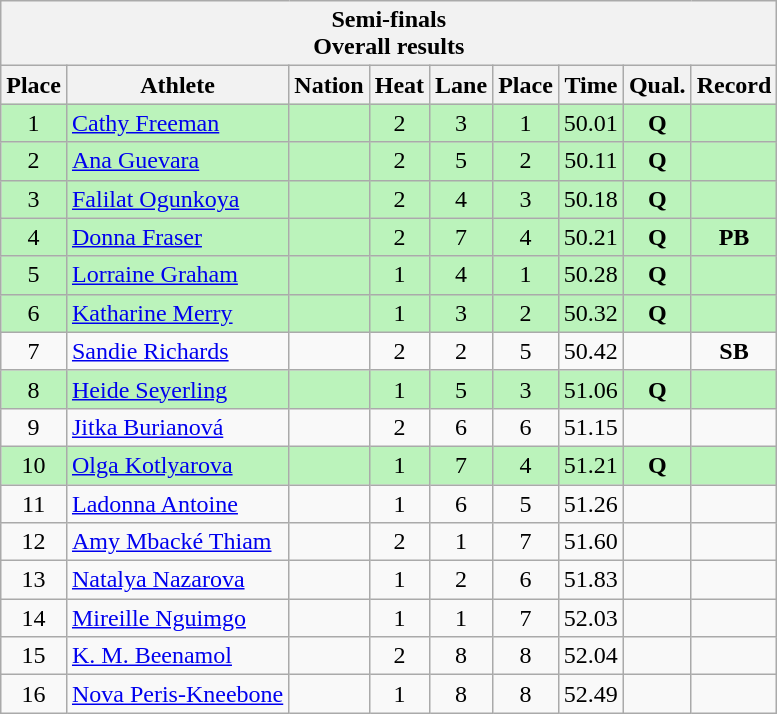<table class="wikitable sortable">
<tr>
<th colspan=9>Semi-finals <br> Overall results</th>
</tr>
<tr>
<th>Place</th>
<th>Athlete</th>
<th>Nation</th>
<th>Heat</th>
<th>Lane</th>
<th>Place</th>
<th>Time</th>
<th>Qual.</th>
<th>Record</th>
</tr>
<tr bgcolor = "bbf3bb">
<td align="center">1</td>
<td align="left"><a href='#'>Cathy Freeman</a></td>
<td align="left"></td>
<td align="center">2</td>
<td align="center">3</td>
<td align="center">1</td>
<td align="center">50.01</td>
<td align="center"><strong>Q</strong></td>
<td align="center"></td>
</tr>
<tr bgcolor = "bbf3bb">
<td align="center">2</td>
<td align="left"><a href='#'>Ana Guevara</a></td>
<td align="left"></td>
<td align="center">2</td>
<td align="center">5</td>
<td align="center">2</td>
<td align="center">50.11</td>
<td align="center"><strong>Q</strong></td>
<td align="center"></td>
</tr>
<tr bgcolor = "bbf3bb">
<td align="center">3</td>
<td align="left"><a href='#'>Falilat Ogunkoya</a></td>
<td align="left"></td>
<td align="center">2</td>
<td align="center">4</td>
<td align="center">3</td>
<td align="center">50.18</td>
<td align="center"><strong>Q</strong></td>
<td align="center"></td>
</tr>
<tr bgcolor = "bbf3bb">
<td align="center">4</td>
<td align="left"><a href='#'>Donna Fraser</a></td>
<td align="left"></td>
<td align="center">2</td>
<td align="center">7</td>
<td align="center">4</td>
<td align="center">50.21</td>
<td align="center"><strong>Q </strong></td>
<td align="center"><strong>PB</strong></td>
</tr>
<tr bgcolor = "bbf3bb">
<td align="center">5</td>
<td align="left"><a href='#'>Lorraine Graham</a></td>
<td align="left"></td>
<td align="center">1</td>
<td align="center">4</td>
<td align="center">1</td>
<td align="center">50.28</td>
<td align="center"><strong>Q</strong></td>
<td align="center"></td>
</tr>
<tr bgcolor = "bbf3bb">
<td align="center">6</td>
<td align="left"><a href='#'>Katharine Merry</a></td>
<td align="left"></td>
<td align="center">1</td>
<td align="center">3</td>
<td align="center">2</td>
<td align="center">50.32</td>
<td align="center"><strong>Q</strong></td>
<td align="center"></td>
</tr>
<tr>
<td align="center">7</td>
<td align="left"><a href='#'>Sandie Richards</a></td>
<td align="left"></td>
<td align="center">2</td>
<td align="center">2</td>
<td align="center">5</td>
<td align="center">50.42</td>
<td align="center"></td>
<td align="center"><strong>SB</strong></td>
</tr>
<tr bgcolor = "bbf3bb">
<td align="center">8</td>
<td align="left"><a href='#'>Heide Seyerling</a></td>
<td align="left"></td>
<td align="center">1</td>
<td align="center">5</td>
<td align="center">3</td>
<td align="center">51.06</td>
<td align="center"><strong>Q</strong></td>
<td align="center"></td>
</tr>
<tr>
<td align="center">9</td>
<td align="left"><a href='#'>Jitka Burianová</a></td>
<td align="left"></td>
<td align="center">2</td>
<td align="center">6</td>
<td align="center">6</td>
<td align="center">51.15</td>
<td align="center"></td>
<td align="center"></td>
</tr>
<tr bgcolor = "bbf3bb">
<td align="center">10</td>
<td align="left"><a href='#'>Olga Kotlyarova</a></td>
<td align="left"></td>
<td align="center">1</td>
<td align="center">7</td>
<td align="center">4</td>
<td align="center">51.21</td>
<td align="center"><strong>Q</strong></td>
<td align="center"></td>
</tr>
<tr>
<td align="center">11</td>
<td align="left"><a href='#'>Ladonna Antoine</a></td>
<td align="left"></td>
<td align="center">1</td>
<td align="center">6</td>
<td align="center">5</td>
<td align="center">51.26</td>
<td align="center"></td>
<td align="center"></td>
</tr>
<tr>
<td align="center">12</td>
<td align="left"><a href='#'>Amy Mbacké Thiam</a></td>
<td align="left"></td>
<td align="center">2</td>
<td align="center">1</td>
<td align="center">7</td>
<td align="center">51.60</td>
<td align="center"></td>
<td align="center"></td>
</tr>
<tr>
<td align="center">13</td>
<td align="left"><a href='#'>Natalya Nazarova</a></td>
<td align="left"></td>
<td align="center">1</td>
<td align="center">2</td>
<td align="center">6</td>
<td align="center">51.83</td>
<td align="center"></td>
<td align="center"></td>
</tr>
<tr>
<td align="center">14</td>
<td align="left"><a href='#'>Mireille Nguimgo</a></td>
<td align="left"></td>
<td align="center">1</td>
<td align="center">1</td>
<td align="center">7</td>
<td align="center">52.03</td>
<td align="center"></td>
<td align="center"></td>
</tr>
<tr>
<td align="center">15</td>
<td align="left"><a href='#'>K. M. Beenamol</a></td>
<td align="left"></td>
<td align="center">2</td>
<td align="center">8</td>
<td align="center">8</td>
<td align="center">52.04</td>
<td align="center"></td>
<td align="center"></td>
</tr>
<tr>
<td align="center">16</td>
<td align="left"><a href='#'>Nova Peris-Kneebone</a></td>
<td align="left"></td>
<td align="center">1</td>
<td align="center">8</td>
<td align="center">8</td>
<td align="center">52.49</td>
<td align="center"></td>
<td align="center"></td>
</tr>
</table>
